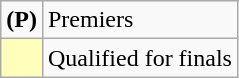<table class=wikitable>
<tr>
<td><strong>(P)</strong></td>
<td>Premiers</td>
</tr>
<tr>
<td bgcolor=FFFFBB></td>
<td>Qualified for finals</td>
</tr>
</table>
